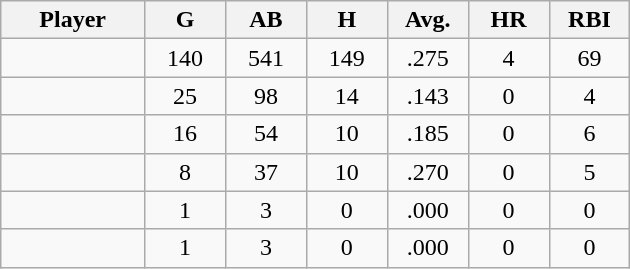<table class="wikitable sortable">
<tr>
<th bgcolor="#DDDDFF" width="16%">Player</th>
<th bgcolor="#DDDDFF" width="9%">G</th>
<th bgcolor="#DDDDFF" width="9%">AB</th>
<th bgcolor="#DDDDFF" width="9%">H</th>
<th bgcolor="#DDDDFF" width="9%">Avg.</th>
<th bgcolor="#DDDDFF" width="9%">HR</th>
<th bgcolor="#DDDDFF" width="9%">RBI</th>
</tr>
<tr align="center">
<td></td>
<td>140</td>
<td>541</td>
<td>149</td>
<td>.275</td>
<td>4</td>
<td>69</td>
</tr>
<tr align="center">
<td></td>
<td>25</td>
<td>98</td>
<td>14</td>
<td>.143</td>
<td>0</td>
<td>4</td>
</tr>
<tr align="center">
<td></td>
<td>16</td>
<td>54</td>
<td>10</td>
<td>.185</td>
<td>0</td>
<td>6</td>
</tr>
<tr align="center">
<td></td>
<td>8</td>
<td>37</td>
<td>10</td>
<td>.270</td>
<td>0</td>
<td>5</td>
</tr>
<tr align="center">
<td></td>
<td>1</td>
<td>3</td>
<td>0</td>
<td>.000</td>
<td>0</td>
<td>0</td>
</tr>
<tr align="center">
<td></td>
<td>1</td>
<td>3</td>
<td>0</td>
<td>.000</td>
<td>0</td>
<td>0</td>
</tr>
</table>
